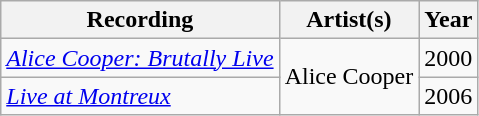<table class="wikitable">
<tr>
<th>Recording</th>
<th>Artist(s)</th>
<th>Year</th>
</tr>
<tr>
<td><em><a href='#'>Alice Cooper: Brutally Live</a></em></td>
<td rowspan="2">Alice Cooper</td>
<td>2000</td>
</tr>
<tr>
<td><a href='#'><em>Live at Montreux</em></a></td>
<td>2006</td>
</tr>
</table>
